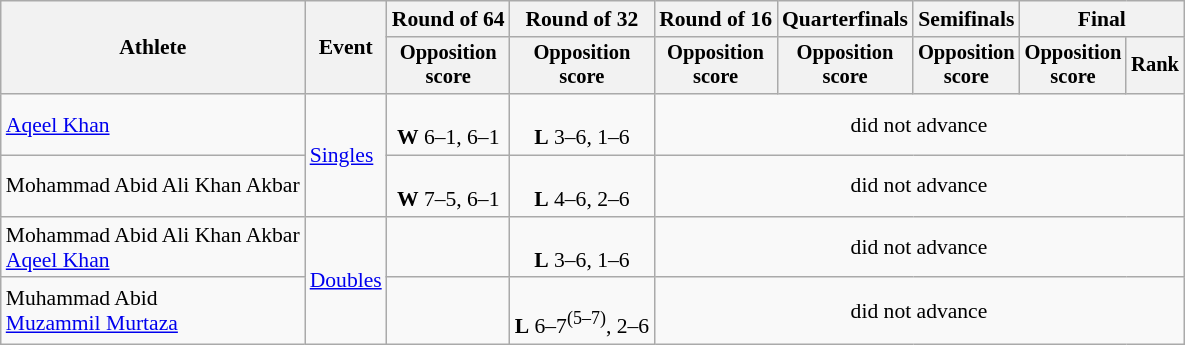<table class=wikitable style="font-size:90%; text-align:center;">
<tr>
<th rowspan="2">Athlete</th>
<th rowspan="2">Event</th>
<th>Round of 64</th>
<th>Round of 32</th>
<th>Round of 16</th>
<th>Quarterfinals</th>
<th>Semifinals</th>
<th colspan=2>Final</th>
</tr>
<tr style="font-size:95%">
<th>Opposition<br> score</th>
<th>Opposition<br> score</th>
<th>Opposition<br> score</th>
<th>Opposition<br> score</th>
<th>Opposition<br> score</th>
<th>Opposition<br> score</th>
<th>Rank</th>
</tr>
<tr>
<td align=left><a href='#'>Aqeel Khan</a></td>
<td align=left rowspan=2><a href='#'>Singles</a></td>
<td><br><strong>W</strong> 6–1, 6–1</td>
<td><br><strong>L</strong> 3–6, 1–6</td>
<td colspan=5>did not advance</td>
</tr>
<tr>
<td align=left>Mohammad Abid Ali Khan Akbar</td>
<td><br><strong>W</strong> 7–5, 6–1</td>
<td><br><strong>L</strong> 4–6, 2–6</td>
<td colspan=5>did not advance</td>
</tr>
<tr>
<td align=left>Mohammad Abid Ali Khan Akbar<br><a href='#'>Aqeel Khan</a></td>
<td align=left rowspan=2><a href='#'>Doubles</a></td>
<td></td>
<td><br><strong>L</strong> 3–6, 1–6</td>
<td colspan=5>did not advance</td>
</tr>
<tr>
<td align=left>Muhammad Abid<br><a href='#'>Muzammil Murtaza</a></td>
<td></td>
<td><br><strong>L</strong> 6–7<sup>(5–7)</sup>, 2–6</td>
<td colspan=5>did not advance</td>
</tr>
</table>
